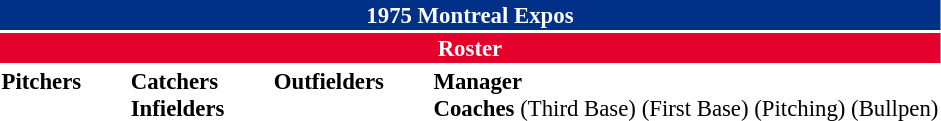<table class="toccolours" style="font-size: 95%;">
<tr>
<th colspan="10" style="background-color: #003087; color: #FFFFFF; text-align: center;">1975 Montreal Expos</th>
</tr>
<tr>
<td colspan="10" style="background-color: #E4002B; color: #FFFFFF; text-align: center;"><strong>Roster</strong></td>
</tr>
<tr>
<td valign="top"><strong>Pitchers</strong><br>












</td>
<td width="25px"></td>
<td valign="top"><strong>Catchers</strong><br>

<strong>Infielders</strong>










</td>
<td width="25px"></td>
<td valign="top"><strong>Outfielders</strong><br>









</td>
<td width="25px"></td>
<td valign="top"><strong>Manager</strong><br>
<strong>Coaches</strong>
 (Third Base)
 (First Base)
 (Pitching)
 (Bullpen)</td>
</tr>
<tr>
</tr>
</table>
